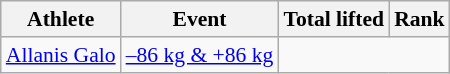<table class="wikitable" style="font-size:90%">
<tr>
<th>Athlete</th>
<th>Event</th>
<th>Total lifted</th>
<th>Rank</th>
</tr>
<tr align=center>
<td align=left><a href='#'>Allanis Galo</a></td>
<td align=left><a href='#'>–86 kg & +86 kg</a></td>
<td colspan=2></td>
</tr>
</table>
